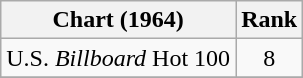<table class="wikitable">
<tr>
<th>Chart (1964)</th>
<th style="text-align:center;">Rank</th>
</tr>
<tr>
<td>U.S. <em>Billboard</em> Hot 100</td>
<td style="text-align:center;">8</td>
</tr>
<tr>
</tr>
</table>
